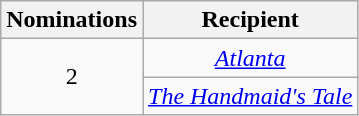<table class="wikitable" rowspan="2" style="text-align:center;" background: #f6e39c;>
<tr>
<th scope="col" style="width:55px;">Nominations</th>
<th scope="col" style="text-align:center;">Recipient</th>
</tr>
<tr>
<td rowspan="2" style="text-align:center">2</td>
<td><em><a href='#'>Atlanta</a></em></td>
</tr>
<tr>
<td><em><a href='#'>The Handmaid's Tale</a></em></td>
</tr>
</table>
